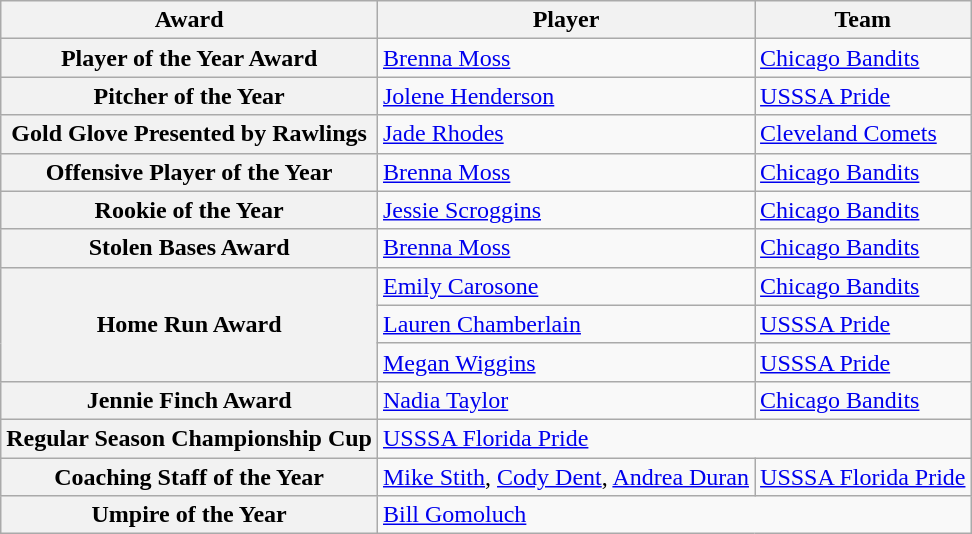<table class="wikitable">
<tr>
<th>Award</th>
<th>Player</th>
<th>Team</th>
</tr>
<tr>
<th>Player of the Year Award</th>
<td><a href='#'>Brenna Moss</a></td>
<td><a href='#'>Chicago Bandits</a></td>
</tr>
<tr>
<th>Pitcher of the Year</th>
<td><a href='#'>Jolene Henderson</a></td>
<td><a href='#'>USSSA Pride</a></td>
</tr>
<tr>
<th>Gold Glove Presented by Rawlings</th>
<td><a href='#'>Jade Rhodes</a></td>
<td><a href='#'>Cleveland Comets</a></td>
</tr>
<tr>
<th>Offensive Player of the Year</th>
<td><a href='#'>Brenna Moss</a></td>
<td><a href='#'>Chicago Bandits</a></td>
</tr>
<tr>
<th>Rookie of the Year</th>
<td><a href='#'>Jessie Scroggins</a></td>
<td><a href='#'>Chicago Bandits</a></td>
</tr>
<tr>
<th>Stolen Bases Award</th>
<td><a href='#'>Brenna Moss</a></td>
<td><a href='#'>Chicago Bandits</a></td>
</tr>
<tr>
<th rowspan=3>Home Run Award</th>
<td><a href='#'>Emily Carosone</a></td>
<td><a href='#'>Chicago Bandits</a></td>
</tr>
<tr>
<td><a href='#'>Lauren Chamberlain</a></td>
<td><a href='#'>USSSA Pride</a></td>
</tr>
<tr>
<td><a href='#'>Megan Wiggins</a></td>
<td><a href='#'>USSSA Pride</a></td>
</tr>
<tr>
<th>Jennie Finch Award </th>
<td><a href='#'>Nadia Taylor</a></td>
<td><a href='#'>Chicago Bandits</a></td>
</tr>
<tr>
<th>Regular Season Championship Cup</th>
<td colspan=2><a href='#'>USSSA Florida Pride</a></td>
</tr>
<tr>
<th>Coaching Staff of the Year</th>
<td><a href='#'>Mike Stith</a>, <a href='#'>Cody Dent</a>, <a href='#'>Andrea Duran</a></td>
<td><a href='#'>USSSA Florida Pride</a></td>
</tr>
<tr>
<th>Umpire of the Year</th>
<td colspan=2><a href='#'>Bill Gomoluch</a></td>
</tr>
</table>
